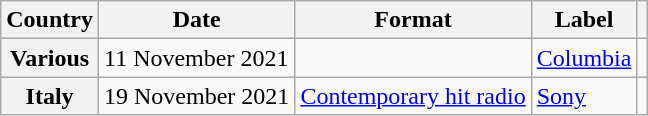<table class="wikitable plainrowheaders">
<tr>
<th scope="col">Country</th>
<th scope="col">Date</th>
<th scope="col">Format</th>
<th scope="col">Label</th>
<th scope="col"></th>
</tr>
<tr>
<th scope="row">Various</th>
<td>11 November 2021</td>
<td></td>
<td><a href='#'>Columbia</a></td>
<td></td>
</tr>
<tr>
<th scope="row">Italy</th>
<td>19 November 2021</td>
<td><a href='#'>Contemporary hit radio</a></td>
<td><a href='#'>Sony</a></td>
<td></td>
</tr>
</table>
